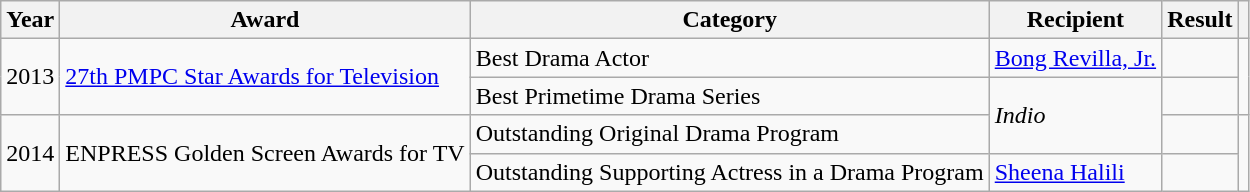<table class="wikitable">
<tr>
<th>Year</th>
<th>Award</th>
<th>Category</th>
<th>Recipient</th>
<th>Result</th>
<th></th>
</tr>
<tr>
<td rowspan=2>2013</td>
<td rowspan=2><a href='#'>27th PMPC Star Awards for Television</a></td>
<td>Best Drama Actor</td>
<td><a href='#'>Bong Revilla, Jr.</a></td>
<td></td>
<td rowspan=2></td>
</tr>
<tr>
<td>Best Primetime Drama Series</td>
<td rowspan=2><em>Indio</em></td>
<td></td>
</tr>
<tr>
<td rowspan=2>2014</td>
<td rowspan=2>ENPRESS Golden Screen Awards for TV</td>
<td>Outstanding Original Drama Program</td>
<td></td>
<td rowspan=2></td>
</tr>
<tr>
<td>Outstanding Supporting Actress in a Drama Program</td>
<td><a href='#'>Sheena Halili</a></td>
<td></td>
</tr>
</table>
